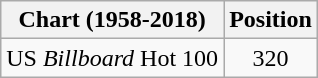<table class="wikitable plainrowheaders">
<tr>
<th>Chart (1958-2018)</th>
<th>Position</th>
</tr>
<tr>
<td>US <em>Billboard</em> Hot 100</td>
<td style="text-align:center;">320</td>
</tr>
</table>
